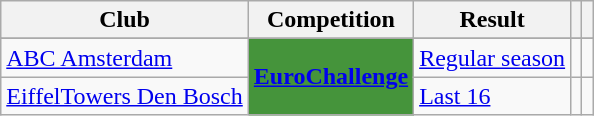<table class="wikitable sortable">
<tr>
<th>Club</th>
<th>Competition</th>
<th>Result</th>
<th></th>
<th></th>
</tr>
<tr>
</tr>
<tr>
<td><a href='#'>ABC Amsterdam</a></td>
<td rowspan=2 style="background-color:#45943B;color:white;text-align:center"><strong><a href='#'><span>EuroChallenge</span></a></strong></td>
<td><a href='#'>Regular season</a></td>
<td></td>
<td style="text-align:center"></td>
</tr>
<tr>
<td><a href='#'>EiffelTowers Den Bosch</a></td>
<td><a href='#'>Last 16</a></td>
<td></td>
<td rowspan=4 style="text-align:center"></td>
</tr>
</table>
